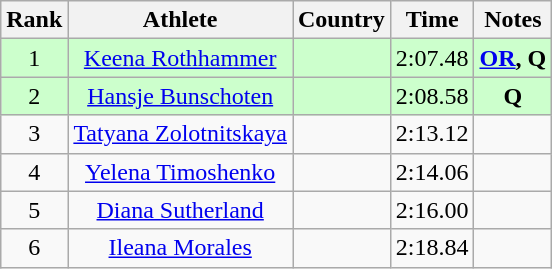<table class="wikitable sortable" style="text-align:center">
<tr>
<th>Rank</th>
<th>Athlete</th>
<th>Country</th>
<th>Time</th>
<th>Notes</th>
</tr>
<tr bgcolor=ccffcc>
<td>1</td>
<td><a href='#'>Keena Rothhammer</a></td>
<td align=left></td>
<td>2:07.48</td>
<td><strong><a href='#'>OR</a>, Q</strong></td>
</tr>
<tr bgcolor=ccffcc>
<td>2</td>
<td><a href='#'>Hansje Bunschoten</a></td>
<td align=left></td>
<td>2:08.58</td>
<td><strong> Q </strong></td>
</tr>
<tr>
<td>3</td>
<td><a href='#'>Tatyana Zolotnitskaya</a></td>
<td align=left></td>
<td>2:13.12</td>
<td><strong> </strong></td>
</tr>
<tr>
<td>4</td>
<td><a href='#'>Yelena Timoshenko</a></td>
<td align=left></td>
<td>2:14.06</td>
<td><strong> </strong></td>
</tr>
<tr>
<td>5</td>
<td><a href='#'>Diana Sutherland</a></td>
<td align=left></td>
<td>2:16.00</td>
<td><strong> </strong></td>
</tr>
<tr>
<td>6</td>
<td><a href='#'>Ileana Morales</a></td>
<td align=left></td>
<td>2:18.84</td>
<td><strong> </strong></td>
</tr>
</table>
